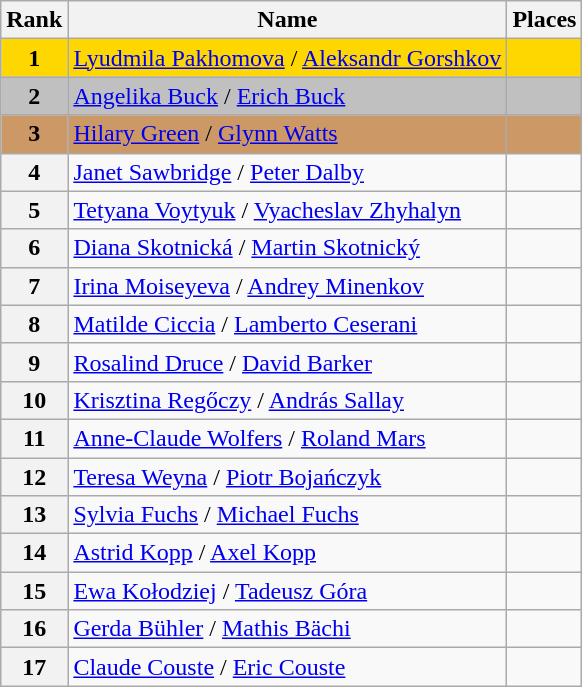<table class="wikitable">
<tr>
<th>Rank</th>
<th>Name</th>
<th>Places</th>
</tr>
<tr bgcolor="gold">
<td align="center"><strong>1</strong></td>
<td> <a href='#'>Lyudmila Pakhomova</a> / <a href='#'>Aleksandr Gorshkov</a></td>
<td></td>
</tr>
<tr bgcolor="silver">
<td align="center"><strong>2</strong></td>
<td> <a href='#'>Angelika Buck</a> / <a href='#'>Erich Buck</a></td>
<td></td>
</tr>
<tr bgcolor="cc9966">
<td align="center"><strong>3</strong></td>
<td> <a href='#'>Hilary Green</a> / <a href='#'>Glynn Watts</a></td>
<td></td>
</tr>
<tr>
<th>4</th>
<td> <a href='#'>Janet Sawbridge</a> / <a href='#'>Peter Dalby</a></td>
<td></td>
</tr>
<tr>
<th>5</th>
<td> <a href='#'>Tetyana Voytyuk</a> / <a href='#'>Vyacheslav Zhyhalyn</a></td>
<td></td>
</tr>
<tr>
<th>6</th>
<td> <a href='#'>Diana Skotnická</a> / <a href='#'>Martin Skotnický</a></td>
<td></td>
</tr>
<tr>
<th>7</th>
<td> <a href='#'>Irina Moiseyeva</a> / <a href='#'>Andrey Minenkov</a></td>
<td></td>
</tr>
<tr>
<th>8</th>
<td> <a href='#'>Matilde Ciccia</a> / <a href='#'>Lamberto Ceserani</a></td>
<td></td>
</tr>
<tr>
<th>9</th>
<td> <a href='#'>Rosalind Druce</a> / <a href='#'>David Barker</a></td>
<td></td>
</tr>
<tr>
<th>10</th>
<td> <a href='#'>Krisztina Regőczy</a> / <a href='#'>András Sallay</a></td>
<td></td>
</tr>
<tr>
<th>11</th>
<td> <a href='#'>Anne-Claude Wolfers</a> / <a href='#'>Roland Mars</a></td>
<td></td>
</tr>
<tr>
<th>12</th>
<td> <a href='#'>Teresa Weyna</a> / <a href='#'>Piotr Bojańczyk</a></td>
<td></td>
</tr>
<tr>
<th>13</th>
<td> <a href='#'>Sylvia Fuchs</a> / <a href='#'>Michael Fuchs</a></td>
<td></td>
</tr>
<tr>
<th>14</th>
<td> <a href='#'>Astrid Kopp</a> / <a href='#'>Axel Kopp</a></td>
<td></td>
</tr>
<tr>
<th>15</th>
<td> <a href='#'>Ewa Kołodziej</a> / <a href='#'>Tadeusz Góra</a></td>
<td></td>
</tr>
<tr>
<th>16</th>
<td> <a href='#'>Gerda Bühler</a> / <a href='#'>Mathis Bächi</a></td>
<td></td>
</tr>
<tr>
<th>17</th>
<td> <a href='#'>Claude Couste</a> / <a href='#'>Eric Couste</a></td>
<td></td>
</tr>
</table>
